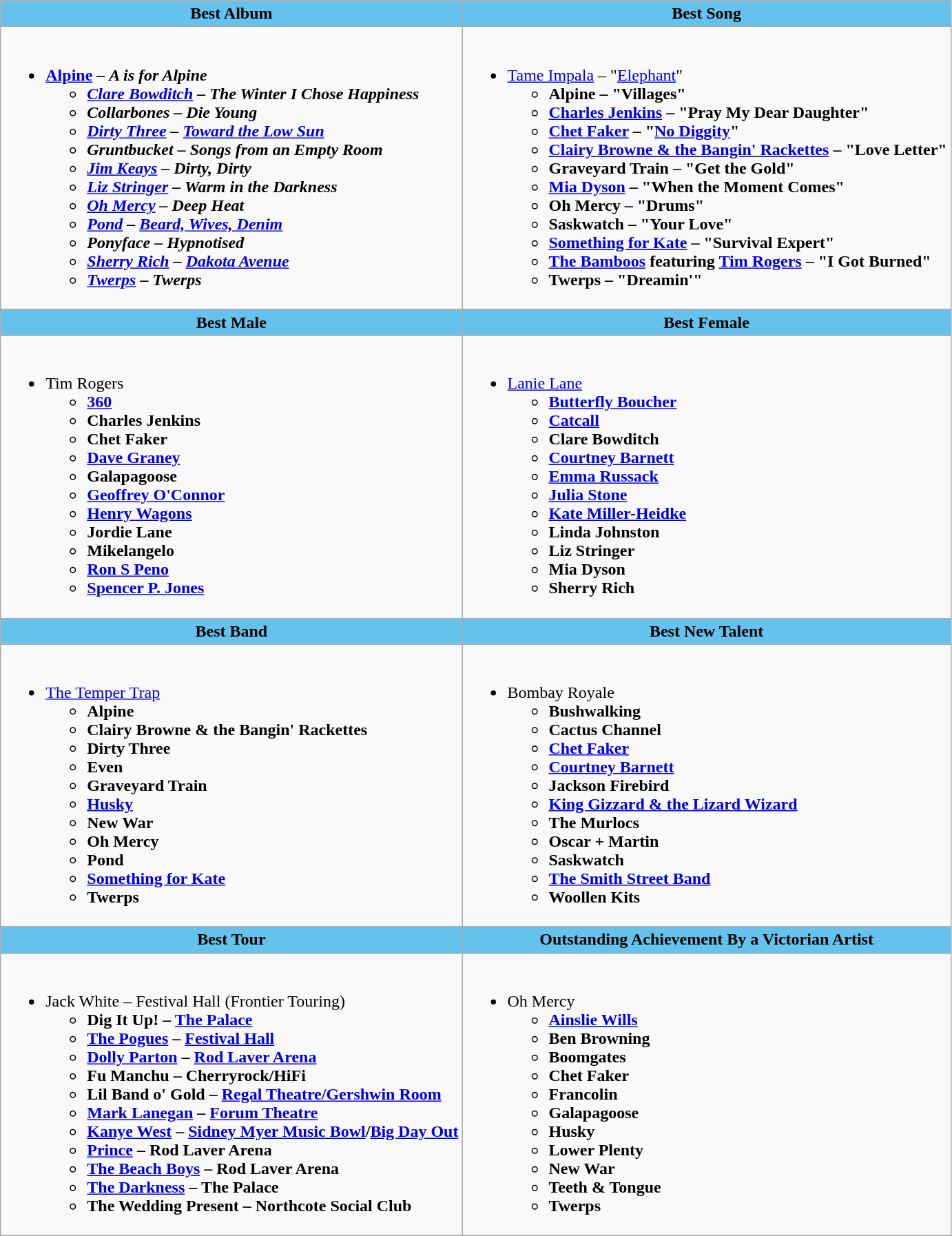<table class=wikitable style="width="100%">
<tr>
<th style="background:#64C2ED; width=;"50%">Best Album</th>
<th style="background:#64C2ED; width=;"50%">Best Song</th>
</tr>
<tr>
<td><br><ul><li><strong><a href='#'>Alpine</a> – <em>A is for Alpine<strong><em><ul><li><a href='#'>Clare Bowditch</a> – </em>The Winter I Chose Happiness<em></li><li>Collarbones – </em>Die Young<em></li><li><a href='#'>Dirty Three</a> – </em><a href='#'>Toward the Low Sun</a><em></li><li>Gruntbucket – </em>Songs from an Empty Room<em></li><li><a href='#'>Jim Keays</a> – </em>Dirty, Dirty<em></li><li><a href='#'>Liz Stringer</a> – </em>Warm in the Darkness<em></li><li><a href='#'>Oh Mercy</a> – </em>Deep Heat<em></li><li><a href='#'>Pond</a> – </em><a href='#'>Beard, Wives, Denim</a><em></li><li>Ponyface – </em>Hypnotised<em></li><li><a href='#'>Sherry Rich</a> – </em><a href='#'>Dakota Avenue</a><em></li><li><a href='#'>Twerps</a> – </em>Twerps<em></li></ul></li></ul></td>
<td><br><ul><li></strong><a href='#'>Tame Impala</a> – "<a href='#'>Elephant</a>"<strong><ul><li>Alpine – "Villages"</li><li><a href='#'>Charles Jenkins</a> – "Pray My Dear Daughter"</li><li><a href='#'>Chet Faker</a> – "<a href='#'>No Diggity</a>"</li><li><a href='#'>Clairy Browne & the Bangin' Rackettes</a> – "Love Letter"</li><li>Graveyard Train – "Get the Gold"</li><li><a href='#'>Mia Dyson</a> – "When the Moment Comes"</li><li>Oh Mercy – "Drums"</li><li>Saskwatch – "Your Love"</li><li><a href='#'>Something for Kate</a> – "Survival Expert"</li><li><a href='#'>The Bamboos</a> featuring <a href='#'>Tim Rogers</a> – "I Got Burned"</li><li>Twerps – "Dreamin'"</li></ul></li></ul></td>
</tr>
<tr>
<th style="background:#64C2ED; width=;"50%">Best Male</th>
<th style="background:#64C2ED; width=;"50%">Best Female</th>
</tr>
<tr>
<td><br><ul><li></strong>Tim Rogers<strong><ul><li><a href='#'>360</a></li><li>Charles Jenkins</li><li>Chet Faker</li><li><a href='#'>Dave Graney</a></li><li>Galapagoose</li><li><a href='#'>Geoffrey O'Connor</a></li><li><a href='#'>Henry Wagons</a></li><li>Jordie Lane</li><li>Mikelangelo</li><li><a href='#'>Ron S Peno</a></li><li><a href='#'>Spencer P. Jones</a></li></ul></li></ul></td>
<td><br><ul><li></strong><a href='#'>Lanie Lane</a><strong><ul><li><a href='#'>Butterfly Boucher</a></li><li><a href='#'>Catcall</a></li><li>Clare Bowditch</li><li><a href='#'>Courtney Barnett</a></li><li><a href='#'>Emma Russack</a></li><li><a href='#'>Julia Stone</a></li><li><a href='#'>Kate Miller-Heidke</a></li><li>Linda Johnston</li><li>Liz Stringer</li><li>Mia Dyson</li><li>Sherry Rich</li></ul></li></ul></td>
</tr>
<tr>
<th style="background:#64C2ED; width=;"50%">Best Band</th>
<th style="background:#64C2ED; width=;"50%">Best New Talent</th>
</tr>
<tr>
<td><br><ul><li></strong><a href='#'>The Temper Trap</a><strong><ul><li>Alpine</li><li>Clairy Browne & the Bangin' Rackettes</li><li>Dirty Three</li><li>Even</li><li>Graveyard Train</li><li><a href='#'>Husky</a></li><li>New War</li><li>Oh Mercy</li><li>Pond</li><li><a href='#'>Something for Kate</a></li><li>Twerps</li></ul></li></ul></td>
<td><br><ul><li></strong>Bombay Royale<strong><ul><li>Bushwalking</li><li>Cactus Channel</li><li><a href='#'>Chet Faker</a></li><li><a href='#'>Courtney Barnett</a></li><li>Jackson Firebird</li><li><a href='#'>King Gizzard & the Lizard Wizard</a></li><li>The Murlocs</li><li>Oscar + Martin</li><li>Saskwatch</li><li><a href='#'>The Smith Street Band</a></li><li>Woollen Kits</li></ul></li></ul></td>
</tr>
<tr>
<th style="background:#64C2ED; width=;"50%">Best Tour</th>
<th style="background:#64C2ED; width=;"50%">Outstanding Achievement By a Victorian Artist</th>
</tr>
<tr>
<td><br><ul><li></strong>Jack White – Festival Hall (Frontier Touring)<strong><ul><li>Dig It Up! – <a href='#'>The Palace</a></li><li><a href='#'>The Pogues</a> – <a href='#'>Festival Hall</a></li><li><a href='#'>Dolly Parton</a> – <a href='#'>Rod Laver Arena</a></li><li>Fu Manchu – Cherryrock/HiFi</li><li>Lil Band o' Gold – <a href='#'>Regal Theatre/Gershwin Room</a></li><li><a href='#'>Mark Lanegan</a> – <a href='#'>Forum Theatre</a></li><li><a href='#'>Kanye West</a> – <a href='#'>Sidney Myer Music Bowl</a>/<a href='#'>Big Day Out</a></li><li><a href='#'>Prince</a> – Rod Laver Arena</li><li><a href='#'>The Beach Boys</a> – Rod Laver Arena</li><li><a href='#'>The Darkness</a> – The Palace</li><li>The Wedding Present – Northcote Social Club</li></ul></li></ul></td>
<td><br><ul><li></strong>Oh Mercy<strong><ul><li><a href='#'>Ainslie Wills</a></li><li>Ben Browning</li><li>Boomgates</li><li>Chet Faker</li><li>Francolin</li><li>Galapagoose</li><li>Husky</li><li>Lower Plenty</li><li>New War</li><li>Teeth & Tongue</li><li>Twerps</li></ul></li></ul></td>
</tr>
</table>
